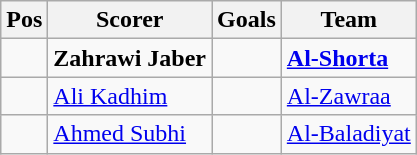<table class="wikitable">
<tr>
<th>Pos</th>
<th>Scorer</th>
<th>Goals</th>
<th>Team</th>
</tr>
<tr>
<td></td>
<td><strong>Zahrawi Jaber</strong></td>
<td></td>
<td><strong><a href='#'>Al-Shorta</a></strong></td>
</tr>
<tr>
<td></td>
<td><a href='#'>Ali Kadhim</a></td>
<td></td>
<td><a href='#'>Al-Zawraa</a></td>
</tr>
<tr>
<td></td>
<td><a href='#'>Ahmed Subhi</a></td>
<td></td>
<td><a href='#'>Al-Baladiyat</a></td>
</tr>
</table>
